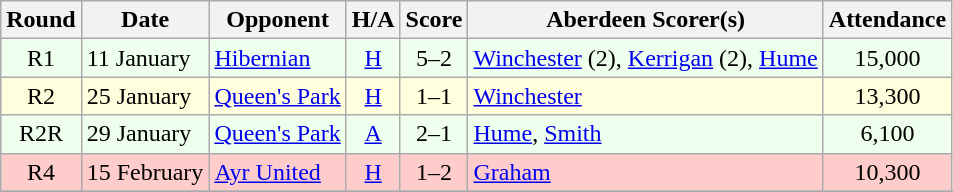<table class="wikitable" style="text-align:center">
<tr>
<th>Round</th>
<th>Date</th>
<th>Opponent</th>
<th>H/A</th>
<th>Score</th>
<th>Aberdeen Scorer(s)</th>
<th>Attendance</th>
</tr>
<tr bgcolor=#EEFFEE>
<td>R1</td>
<td align=left>11 January</td>
<td align=left><a href='#'>Hibernian</a></td>
<td><a href='#'>H</a></td>
<td>5–2</td>
<td align=left><a href='#'>Winchester</a> (2), <a href='#'>Kerrigan</a> (2), <a href='#'>Hume</a></td>
<td>15,000</td>
</tr>
<tr bgcolor=#FFFFDD>
<td>R2</td>
<td align=left>25 January</td>
<td align=left><a href='#'>Queen's Park</a></td>
<td><a href='#'>H</a></td>
<td>1–1</td>
<td align=left><a href='#'>Winchester</a></td>
<td>13,300</td>
</tr>
<tr bgcolor=#EEFFEE>
<td>R2R</td>
<td align=left>29 January</td>
<td align=left><a href='#'>Queen's Park</a></td>
<td><a href='#'>A</a></td>
<td>2–1</td>
<td align=left><a href='#'>Hume</a>, <a href='#'>Smith</a></td>
<td>6,100</td>
</tr>
<tr bgcolor=#FFCCCC>
<td>R4</td>
<td align=left>15 February</td>
<td align=left><a href='#'>Ayr United</a></td>
<td><a href='#'>H</a></td>
<td>1–2</td>
<td align=left><a href='#'>Graham</a></td>
<td>10,300</td>
</tr>
<tr>
</tr>
</table>
